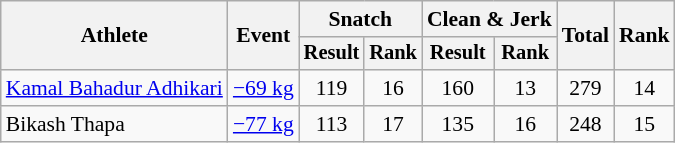<table class=wikitable style=font-size:90%;text-align:center>
<tr>
<th rowspan="2">Athlete</th>
<th rowspan="2">Event</th>
<th colspan="2">Snatch</th>
<th colspan="2">Clean & Jerk</th>
<th rowspan="2">Total</th>
<th rowspan="2">Rank</th>
</tr>
<tr style="font-size:95%">
<th>Result</th>
<th>Rank</th>
<th>Result</th>
<th>Rank</th>
</tr>
<tr>
<td align=left><a href='#'>Kamal Bahadur Adhikari</a></td>
<td align=left><a href='#'>−69 kg</a></td>
<td>119</td>
<td>16</td>
<td>160</td>
<td>13</td>
<td>279</td>
<td>14</td>
</tr>
<tr>
<td align=left>Bikash Thapa</td>
<td align=left><a href='#'>−77 kg</a></td>
<td>113</td>
<td>17</td>
<td>135</td>
<td>16</td>
<td>248</td>
<td>15</td>
</tr>
</table>
